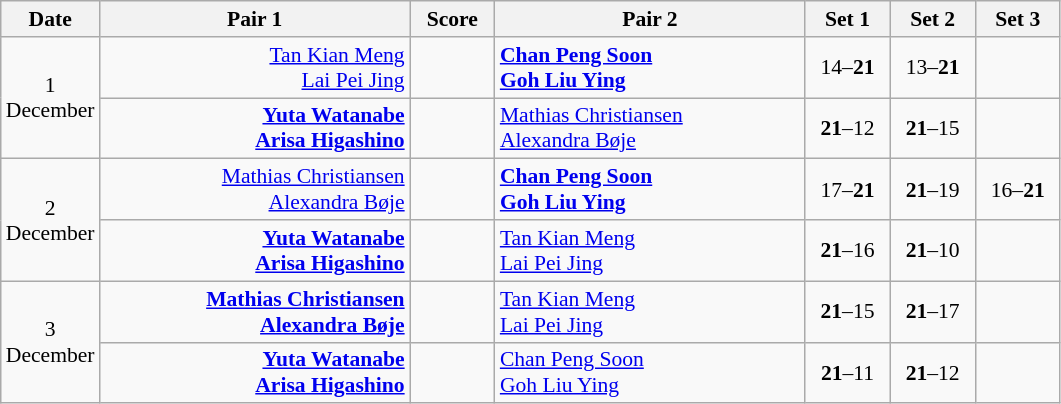<table class="wikitable" style="font-size:90%; text-align:center">
<tr>
<th width="50">Date</th>
<th width="200">Pair 1</th>
<th width="50">Score</th>
<th width="200">Pair 2</th>
<th width="50">Set 1</th>
<th width="50">Set 2</th>
<th width="50">Set 3</th>
</tr>
<tr>
<td rowspan=2>1 December</td>
<td align="right"><a href='#'>Tan Kian Meng</a> <br> <a href='#'>Lai Pei Jing</a> </td>
<td></td>
<td align="left"><strong> <a href='#'>Chan Peng Soon</a><br> <a href='#'>Goh Liu Ying</a></strong></td>
<td>14–<strong>21</strong></td>
<td>13–<strong>21</strong></td>
<td></td>
</tr>
<tr>
<td align="right"><strong><a href='#'>Yuta Watanabe</a> <br> <a href='#'>Arisa Higashino</a> </strong></td>
<td></td>
<td align="left"> <a href='#'>Mathias Christiansen</a><br> <a href='#'>Alexandra Bøje</a></td>
<td><strong>21</strong>–12</td>
<td><strong>21</strong>–15</td>
<td></td>
</tr>
<tr>
<td rowspan=2>2 December</td>
<td align="right"><a href='#'>Mathias Christiansen</a> <br><a href='#'>Alexandra Bøje</a> </td>
<td></td>
<td align="left"><strong> <a href='#'>Chan Peng Soon</a><br> <a href='#'>Goh Liu Ying</a></strong></td>
<td>17–<strong>21</strong></td>
<td><strong>21</strong>–19</td>
<td>16–<strong>21</strong></td>
</tr>
<tr>
<td align="right"><strong><a href='#'>Yuta Watanabe</a> <br><a href='#'>Arisa Higashino</a> </strong></td>
<td></td>
<td align="left"> <a href='#'>Tan Kian Meng</a><br> <a href='#'>Lai Pei Jing</a></td>
<td><strong>21</strong>–16</td>
<td><strong>21</strong>–10</td>
<td></td>
</tr>
<tr>
<td rowspan=2>3 December</td>
<td align="right"><strong><a href='#'>Mathias Christiansen</a> <br><a href='#'>Alexandra Bøje</a> </strong></td>
<td></td>
<td align="left"> <a href='#'>Tan Kian Meng</a><br> <a href='#'>Lai Pei Jing</a></td>
<td><strong>21</strong>–15</td>
<td><strong>21</strong>–17</td>
<td></td>
</tr>
<tr>
<td align="right"><strong><a href='#'>Yuta Watanabe</a> <br><a href='#'>Arisa Higashino</a> </strong></td>
<td></td>
<td align="left"> <a href='#'>Chan Peng Soon</a><br> <a href='#'>Goh Liu Ying</a></td>
<td><strong>21</strong>–11</td>
<td><strong>21</strong>–12</td>
<td></td>
</tr>
</table>
